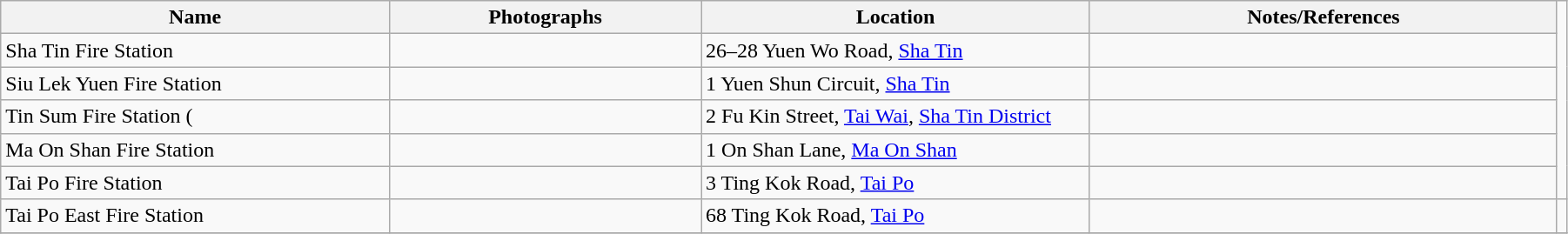<table class="wikitable sortable" style="width:95%">
<tr>
<th width="25%">Name</th>
<th width="20%">Photographs</th>
<th width="25%">Location</th>
<th width="30%">Notes/References</th>
</tr>
<tr>
<td>Sha Tin Fire Station</td>
<td></td>
<td>26–28 Yuen Wo Road, <a href='#'>Sha Tin</a><br></td>
<td></td>
</tr>
<tr>
<td>Siu Lek Yuen Fire Station</td>
<td></td>
<td>1 Yuen Shun Circuit, <a href='#'>Sha Tin</a><br></td>
<td></td>
</tr>
<tr>
<td>Tin Sum Fire Station (</td>
<td></td>
<td>2 Fu Kin Street, <a href='#'>Tai Wai</a>, <a href='#'>Sha Tin District</a><br></td>
<td></td>
</tr>
<tr>
<td>Ma On Shan Fire Station</td>
<td></td>
<td>1 On Shan Lane, <a href='#'>Ma On Shan</a></td>
<td></td>
</tr>
<tr>
<td>Tai Po Fire Station</td>
<td></td>
<td>3 Ting Kok Road, <a href='#'>Tai Po</a><br></td>
<td></td>
</tr>
<tr>
<td>Tai Po East Fire Station</td>
<td></td>
<td>68 Ting Kok Road, <a href='#'>Tai Po</a><br></td>
<td></td>
<td></td>
</tr>
<tr>
</tr>
</table>
